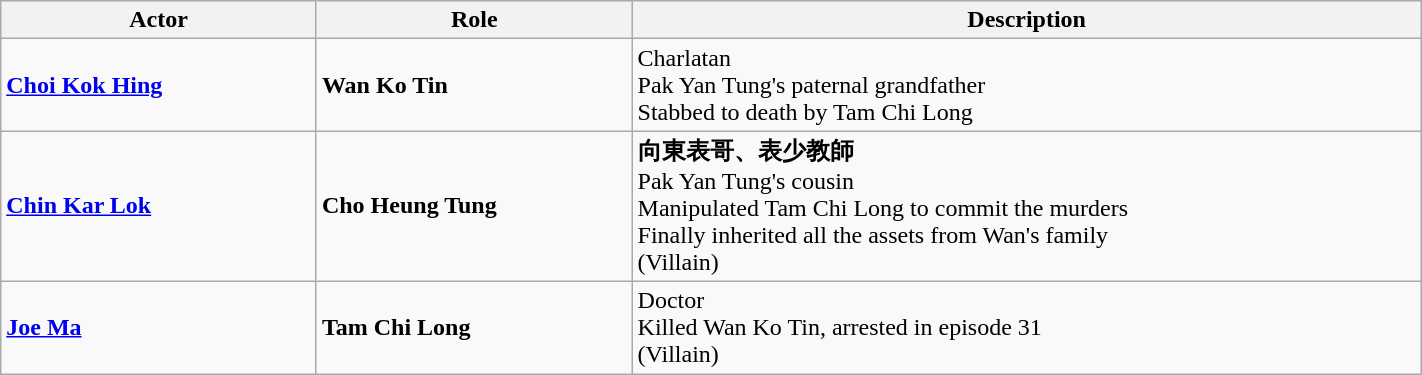<table class="wikitable" width="75%">
<tr>
<th style="width:6%">Actor</th>
<th style="width:6%">Role</th>
<th style="width:15%">Description</th>
</tr>
<tr>
<td><strong><a href='#'>Choi Kok Hing</a></strong></td>
<td><strong>Wan Ko Tin</strong></td>
<td>Charlatan<br>Pak Yan Tung's paternal grandfather<br>Stabbed to death by Tam Chi Long</td>
</tr>
<tr>
<td><strong><a href='#'>Chin Kar Lok</a></strong></td>
<td><strong>Cho Heung Tung</strong></td>
<td><strong>向東表哥、表少教師</strong><br>Pak Yan Tung's cousin<br>Manipulated Tam Chi Long to commit the murders<br>Finally inherited all the assets from Wan's family<br>(Villain)</td>
</tr>
<tr>
<td><strong><a href='#'>Joe Ma</a></strong></td>
<td><strong>Tam Chi Long</strong></td>
<td>Doctor<br>Killed Wan Ko Tin, arrested in episode 31<br>(Villain)</td>
</tr>
</table>
